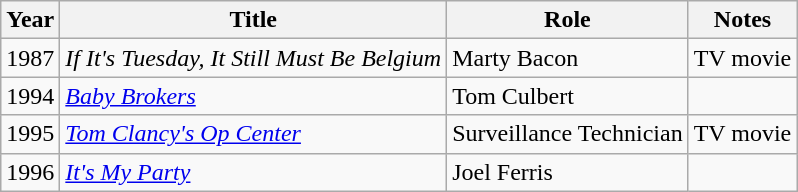<table class="wikitable sortable">
<tr>
<th>Year</th>
<th>Title</th>
<th>Role</th>
<th>Notes</th>
</tr>
<tr>
<td>1987</td>
<td><em>If It's Tuesday, It Still Must Be Belgium</em></td>
<td>Marty Bacon</td>
<td>TV movie</td>
</tr>
<tr>
<td>1994</td>
<td><em><a href='#'>Baby Brokers</a></em></td>
<td>Tom Culbert</td>
<td></td>
</tr>
<tr>
<td>1995</td>
<td><em><a href='#'>Tom Clancy's Op Center</a></em></td>
<td>Surveillance Technician</td>
<td>TV movie</td>
</tr>
<tr>
<td>1996</td>
<td><em><a href='#'>It's My Party</a></em></td>
<td>Joel Ferris</td>
<td></td>
</tr>
</table>
